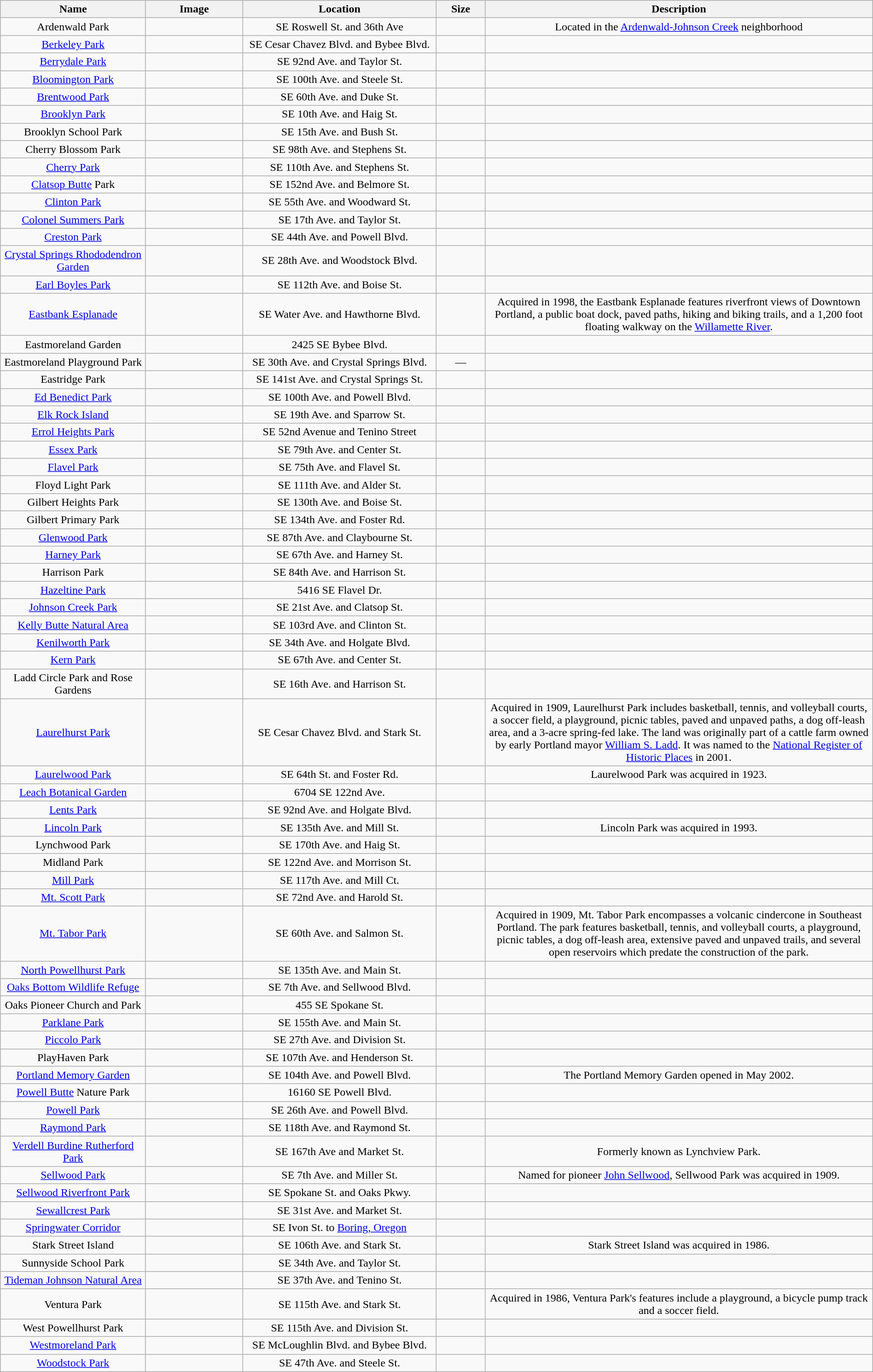<table class="wikitable sortable" style="text-align:center; width:100%">
<tr>
<th width=15%>Name</th>
<th width=10% class = "unsortable">Image</th>
<th width=20%>Location</th>
<th width=5%>Size</th>
<th width=40% class = "unsortable">Description</th>
</tr>
<tr>
<td>Ardenwald Park</td>
<td></td>
<td>SE Roswell St. and 36th Ave</td>
<td></td>
<td>Located in the <a href='#'>Ardenwald-Johnson Creek</a> neighborhood</td>
</tr>
<tr>
<td><a href='#'>Berkeley Park</a></td>
<td></td>
<td>SE Cesar Chavez Blvd. and Bybee Blvd.</td>
<td></td>
<td></td>
</tr>
<tr>
<td><a href='#'>Berrydale Park</a></td>
<td></td>
<td>SE 92nd Ave. and Taylor St.</td>
<td></td>
<td></td>
</tr>
<tr>
<td><a href='#'>Bloomington Park</a></td>
<td></td>
<td>SE 100th Ave. and Steele St.</td>
<td></td>
<td></td>
</tr>
<tr>
<td><a href='#'>Brentwood Park</a></td>
<td></td>
<td>SE 60th Ave. and Duke St.</td>
<td></td>
<td></td>
</tr>
<tr>
<td><a href='#'>Brooklyn Park</a></td>
<td></td>
<td>SE 10th Ave. and Haig St.</td>
<td></td>
<td></td>
</tr>
<tr>
<td>Brooklyn School Park</td>
<td></td>
<td>SE 15th Ave. and Bush St.</td>
<td></td>
<td></td>
</tr>
<tr>
<td>Cherry Blossom Park</td>
<td></td>
<td>SE 98th Ave. and Stephens St.</td>
<td></td>
<td></td>
</tr>
<tr>
<td><a href='#'>Cherry Park</a></td>
<td></td>
<td>SE 110th Ave. and Stephens St.</td>
<td></td>
<td></td>
</tr>
<tr>
<td><a href='#'>Clatsop Butte</a> Park</td>
<td></td>
<td>SE 152nd Ave. and Belmore St.</td>
<td></td>
<td></td>
</tr>
<tr>
<td><a href='#'>Clinton Park</a></td>
<td></td>
<td>SE 55th Ave. and Woodward St.</td>
<td></td>
<td></td>
</tr>
<tr>
<td><a href='#'>Colonel Summers Park</a></td>
<td></td>
<td>SE 17th Ave. and Taylor St.</td>
<td></td>
<td></td>
</tr>
<tr>
<td><a href='#'>Creston Park</a></td>
<td></td>
<td>SE 44th Ave. and Powell Blvd.</td>
<td></td>
<td></td>
</tr>
<tr>
<td><a href='#'>Crystal Springs Rhododendron Garden</a></td>
<td></td>
<td>SE 28th Ave. and Woodstock Blvd.</td>
<td></td>
<td></td>
</tr>
<tr>
<td><a href='#'>Earl Boyles Park</a></td>
<td></td>
<td>SE 112th Ave. and Boise St.</td>
<td></td>
<td></td>
</tr>
<tr>
<td><a href='#'>Eastbank Esplanade</a></td>
<td></td>
<td>SE Water Ave. and Hawthorne Blvd.</td>
<td></td>
<td>Acquired in 1998, the Eastbank Esplanade features riverfront views of Downtown Portland, a public boat dock, paved paths, hiking and biking trails, and a 1,200 foot floating walkway on the <a href='#'>Willamette River</a>.</td>
</tr>
<tr>
<td>Eastmoreland Garden</td>
<td></td>
<td>2425 SE Bybee Blvd.</td>
<td></td>
<td></td>
</tr>
<tr>
<td>Eastmoreland Playground Park</td>
<td></td>
<td>SE 30th Ave. and Crystal Springs Blvd.</td>
<td>—</td>
<td></td>
</tr>
<tr>
<td>Eastridge Park</td>
<td></td>
<td>SE 141st Ave. and Crystal Springs St.</td>
<td></td>
<td></td>
</tr>
<tr>
<td><a href='#'>Ed Benedict Park</a></td>
<td></td>
<td>SE 100th Ave. and Powell Blvd.</td>
<td></td>
<td></td>
</tr>
<tr>
<td><a href='#'>Elk Rock Island</a></td>
<td></td>
<td>SE 19th Ave. and Sparrow St.</td>
<td></td>
<td></td>
</tr>
<tr>
<td><a href='#'>Errol Heights Park</a></td>
<td></td>
<td>SE 52nd Avenue and Tenino Street</td>
<td></td>
<td></td>
</tr>
<tr>
<td><a href='#'>Essex Park</a></td>
<td></td>
<td>SE 79th Ave. and Center St.</td>
<td></td>
<td></td>
</tr>
<tr>
<td><a href='#'>Flavel Park</a></td>
<td></td>
<td>SE 75th Ave. and Flavel St.</td>
<td></td>
<td></td>
</tr>
<tr>
<td>Floyd Light Park</td>
<td></td>
<td>SE 111th Ave. and Alder St.</td>
<td></td>
<td></td>
</tr>
<tr>
<td>Gilbert Heights Park</td>
<td></td>
<td>SE 130th Ave. and Boise St.</td>
<td></td>
<td></td>
</tr>
<tr>
<td>Gilbert Primary Park</td>
<td></td>
<td>SE 134th Ave. and Foster Rd.</td>
<td></td>
<td></td>
</tr>
<tr>
<td><a href='#'>Glenwood Park</a></td>
<td></td>
<td>SE 87th Ave. and Claybourne St.</td>
<td></td>
<td></td>
</tr>
<tr>
<td><a href='#'>Harney Park</a></td>
<td></td>
<td>SE 67th Ave. and Harney St.</td>
<td></td>
<td></td>
</tr>
<tr>
<td>Harrison Park</td>
<td></td>
<td>SE 84th Ave. and Harrison St.</td>
<td></td>
<td></td>
</tr>
<tr>
<td><a href='#'>Hazeltine Park</a></td>
<td></td>
<td>5416 SE Flavel Dr.</td>
<td></td>
<td></td>
</tr>
<tr>
<td><a href='#'>Johnson Creek Park</a></td>
<td></td>
<td>SE 21st Ave. and Clatsop St.</td>
<td></td>
<td></td>
</tr>
<tr>
<td><a href='#'>Kelly Butte Natural Area</a></td>
<td></td>
<td>SE 103rd Ave. and Clinton St.</td>
<td></td>
<td></td>
</tr>
<tr>
<td><a href='#'>Kenilworth Park</a></td>
<td></td>
<td>SE 34th Ave. and Holgate Blvd.</td>
<td></td>
<td></td>
</tr>
<tr>
<td><a href='#'>Kern Park</a></td>
<td></td>
<td>SE 67th Ave. and Center St.</td>
<td></td>
<td></td>
</tr>
<tr>
<td>Ladd Circle Park and Rose Gardens</td>
<td></td>
<td>SE 16th Ave. and Harrison St.</td>
<td></td>
<td></td>
</tr>
<tr>
<td><a href='#'>Laurelhurst Park</a></td>
<td></td>
<td>SE Cesar Chavez Blvd. and Stark St.</td>
<td></td>
<td>Acquired in 1909, Laurelhurst Park includes basketball, tennis, and volleyball courts, a soccer field, a playground, picnic tables, paved and unpaved paths, a dog off-leash area, and a 3-acre spring-fed lake. The land was originally part of a cattle farm owned by early Portland mayor <a href='#'>William S. Ladd</a>. It was named to the <a href='#'>National Register of Historic Places</a> in 2001.</td>
</tr>
<tr>
<td><a href='#'>Laurelwood Park</a></td>
<td></td>
<td>SE 64th St. and Foster Rd.</td>
<td></td>
<td>Laurelwood Park was acquired in 1923.</td>
</tr>
<tr>
<td><a href='#'>Leach Botanical Garden</a></td>
<td></td>
<td>6704 SE 122nd Ave.</td>
<td></td>
<td></td>
</tr>
<tr>
<td><a href='#'>Lents Park</a></td>
<td></td>
<td>SE 92nd Ave. and Holgate Blvd.</td>
<td></td>
<td></td>
</tr>
<tr>
<td><a href='#'>Lincoln Park</a></td>
<td></td>
<td>SE 135th Ave. and Mill St.</td>
<td></td>
<td>Lincoln Park was acquired in 1993.</td>
</tr>
<tr>
<td>Lynchwood Park</td>
<td></td>
<td>SE 170th Ave. and Haig St.</td>
<td></td>
<td></td>
</tr>
<tr>
<td>Midland Park</td>
<td></td>
<td>SE 122nd Ave. and Morrison St.</td>
<td></td>
<td></td>
</tr>
<tr>
<td><a href='#'>Mill Park</a></td>
<td></td>
<td>SE 117th Ave. and Mill Ct.</td>
<td></td>
<td></td>
</tr>
<tr>
<td><a href='#'>Mt. Scott Park</a></td>
<td></td>
<td>SE 72nd Ave. and Harold St.</td>
<td></td>
<td></td>
</tr>
<tr>
<td><a href='#'>Mt. Tabor Park</a></td>
<td></td>
<td>SE 60th Ave. and Salmon St.</td>
<td></td>
<td>Acquired in 1909, Mt. Tabor Park encompasses a volcanic cindercone in Southeast Portland. The park features basketball, tennis, and volleyball courts, a playground, picnic tables, a dog off-leash area, extensive paved and unpaved trails, and several open reservoirs which predate the construction of the park.</td>
</tr>
<tr>
<td><a href='#'>North Powellhurst Park</a></td>
<td></td>
<td>SE 135th Ave. and Main St.</td>
<td></td>
<td></td>
</tr>
<tr>
<td><a href='#'>Oaks Bottom Wildlife Refuge</a></td>
<td></td>
<td>SE 7th Ave. and Sellwood Blvd.</td>
<td></td>
<td></td>
</tr>
<tr>
<td>Oaks Pioneer Church and Park</td>
<td></td>
<td>455 SE Spokane St.</td>
<td></td>
<td></td>
</tr>
<tr>
<td><a href='#'>Parklane Park</a></td>
<td></td>
<td>SE 155th Ave. and Main St.</td>
<td></td>
<td></td>
</tr>
<tr>
<td><a href='#'>Piccolo Park</a></td>
<td></td>
<td>SE 27th Ave. and Division St.</td>
<td></td>
<td></td>
</tr>
<tr>
<td>PlayHaven Park</td>
<td></td>
<td>SE 107th Ave. and Henderson St.</td>
<td></td>
<td></td>
</tr>
<tr>
<td><a href='#'>Portland Memory Garden</a></td>
<td></td>
<td>SE 104th Ave. and Powell Blvd.</td>
<td></td>
<td>The Portland Memory Garden opened in May 2002.</td>
</tr>
<tr>
<td><a href='#'>Powell Butte</a> Nature Park</td>
<td></td>
<td>16160 SE Powell Blvd.</td>
<td></td>
<td></td>
</tr>
<tr>
<td><a href='#'>Powell Park</a></td>
<td></td>
<td>SE 26th Ave. and Powell Blvd.</td>
<td></td>
<td></td>
</tr>
<tr>
<td><a href='#'>Raymond Park</a></td>
<td></td>
<td>SE 118th Ave. and Raymond St.</td>
<td></td>
<td></td>
</tr>
<tr>
<td><a href='#'>Verdell Burdine Rutherford Park</a></td>
<td></td>
<td>SE 167th Ave and Market St.</td>
<td></td>
<td>Formerly known as Lynchview Park.</td>
</tr>
<tr>
<td><a href='#'>Sellwood Park</a></td>
<td></td>
<td>SE 7th Ave. and Miller St.</td>
<td></td>
<td>Named for pioneer <a href='#'>John Sellwood</a>, Sellwood Park was acquired in 1909.</td>
</tr>
<tr>
<td><a href='#'>Sellwood Riverfront Park</a></td>
<td></td>
<td>SE Spokane St. and Oaks Pkwy.</td>
<td></td>
<td></td>
</tr>
<tr>
<td><a href='#'>Sewallcrest Park</a></td>
<td></td>
<td>SE 31st Ave. and Market St.</td>
<td></td>
<td></td>
</tr>
<tr>
<td><a href='#'>Springwater Corridor</a></td>
<td></td>
<td>SE Ivon St. to <a href='#'>Boring, Oregon</a></td>
<td></td>
<td></td>
</tr>
<tr>
<td>Stark Street Island</td>
<td></td>
<td>SE 106th Ave. and Stark St.</td>
<td></td>
<td>Stark Street Island was acquired in 1986.</td>
</tr>
<tr>
<td>Sunnyside School Park</td>
<td></td>
<td>SE 34th Ave. and Taylor St.</td>
<td></td>
<td></td>
</tr>
<tr>
<td><a href='#'>Tideman Johnson Natural Area</a></td>
<td></td>
<td>SE 37th Ave. and Tenino St.</td>
<td></td>
<td></td>
</tr>
<tr>
<td>Ventura Park</td>
<td></td>
<td>SE 115th Ave. and Stark St.</td>
<td></td>
<td>Acquired in 1986, Ventura Park's features include a playground, a bicycle pump track and a soccer field.</td>
</tr>
<tr>
<td>West Powellhurst Park</td>
<td></td>
<td>SE 115th Ave. and Division St.</td>
<td></td>
<td></td>
</tr>
<tr>
<td><a href='#'>Westmoreland Park</a></td>
<td></td>
<td>SE McLoughlin Blvd. and Bybee Blvd.</td>
<td></td>
<td></td>
</tr>
<tr>
<td><a href='#'>Woodstock Park</a></td>
<td></td>
<td>SE 47th Ave. and Steele St.</td>
<td></td>
<td></td>
</tr>
</table>
